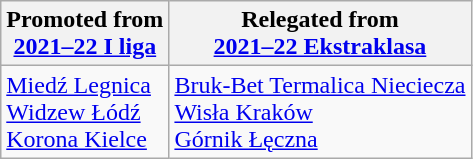<table class="wikitable">
<tr>
<th>Promoted from<br><a href='#'>2021–22 I liga</a></th>
<th>Relegated from<br><a href='#'>2021–22 Ekstraklasa</a></th>
</tr>
<tr>
<td> <a href='#'>Miedź Legnica</a> <br> <a href='#'>Widzew Łódź</a> <br> <a href='#'>Korona Kielce</a> </td>
<td> <a href='#'>Bruk-Bet Termalica Nieciecza</a> <br> <a href='#'>Wisła Kraków</a> <br>  <a href='#'>Górnik Łęczna</a> </td>
</tr>
</table>
